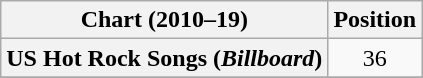<table class="wikitable plainrowheaders" style="text-align:center">
<tr>
<th>Chart (2010–19)</th>
<th>Position</th>
</tr>
<tr>
<th scope="row">US Hot Rock Songs (<em>Billboard</em>)</th>
<td style="text-align:center;">36</td>
</tr>
<tr>
</tr>
</table>
